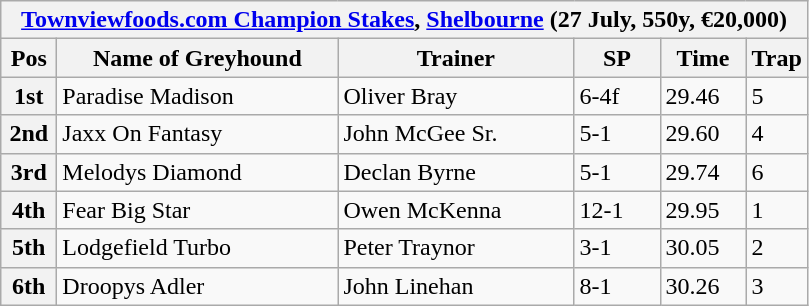<table class="wikitable">
<tr>
<th colspan="6"><a href='#'>Townviewfoods.com Champion Stakes</a>, <a href='#'>Shelbourne</a> (27 July, 550y, €20,000)</th>
</tr>
<tr>
<th width=30>Pos</th>
<th width=180>Name of Greyhound</th>
<th width=150>Trainer</th>
<th width=50>SP</th>
<th width=50>Time</th>
<th width=30>Trap</th>
</tr>
<tr>
<th>1st</th>
<td>Paradise Madison</td>
<td>Oliver Bray</td>
<td>6-4f</td>
<td>29.46</td>
<td>5</td>
</tr>
<tr>
<th>2nd</th>
<td>Jaxx On Fantasy</td>
<td>John McGee Sr.</td>
<td>5-1</td>
<td>29.60</td>
<td>4</td>
</tr>
<tr>
<th>3rd</th>
<td>Melodys Diamond</td>
<td>Declan Byrne</td>
<td>5-1</td>
<td>29.74</td>
<td>6</td>
</tr>
<tr>
<th>4th</th>
<td>Fear Big Star</td>
<td>Owen McKenna</td>
<td>12-1</td>
<td>29.95</td>
<td>1</td>
</tr>
<tr>
<th>5th</th>
<td>Lodgefield Turbo</td>
<td>Peter Traynor</td>
<td>3-1</td>
<td>30.05</td>
<td>2</td>
</tr>
<tr>
<th>6th</th>
<td>Droopys Adler</td>
<td>John Linehan</td>
<td>8-1</td>
<td>30.26</td>
<td>3</td>
</tr>
</table>
